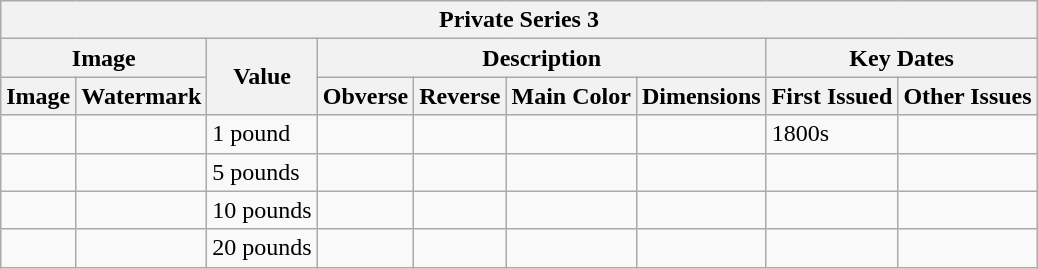<table class="wikitable" style="font-size: 100%">
<tr>
<th colspan="10">Private Series 3</th>
</tr>
<tr>
<th colspan="2">Image</th>
<th rowspan="2">Value</th>
<th colspan="4">Description</th>
<th colspan="2">Key Dates</th>
</tr>
<tr>
<th>Image</th>
<th>Watermark</th>
<th>Obverse</th>
<th>Reverse</th>
<th>Main Color</th>
<th>Dimensions</th>
<th>First Issued</th>
<th>Other Issues</th>
</tr>
<tr>
<td></td>
<td></td>
<td>1 pound</td>
<td></td>
<td></td>
<td></td>
<td></td>
<td>1800s</td>
<td></td>
</tr>
<tr>
<td></td>
<td></td>
<td>5 pounds</td>
<td></td>
<td></td>
<td></td>
<td></td>
<td></td>
<td></td>
</tr>
<tr>
<td></td>
<td></td>
<td>10 pounds</td>
<td></td>
<td></td>
<td></td>
<td></td>
<td></td>
<td></td>
</tr>
<tr>
<td></td>
<td></td>
<td>20 pounds</td>
<td></td>
<td></td>
<td></td>
<td></td>
<td></td>
<td></td>
</tr>
</table>
